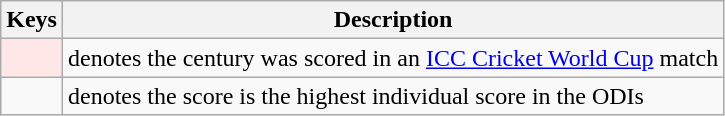<table class="wikitable">
<tr>
<th>Keys</th>
<th>Description</th>
</tr>
<tr>
<td bgcolor=#FEE7E6 align=center><strong></strong></td>
<td>denotes the century was scored in an <a href='#'>ICC Cricket World Cup</a> match</td>
</tr>
<tr>
<td align=center><strong></strong></td>
<td>denotes the score is the highest individual score in the ODIs</td>
</tr>
</table>
